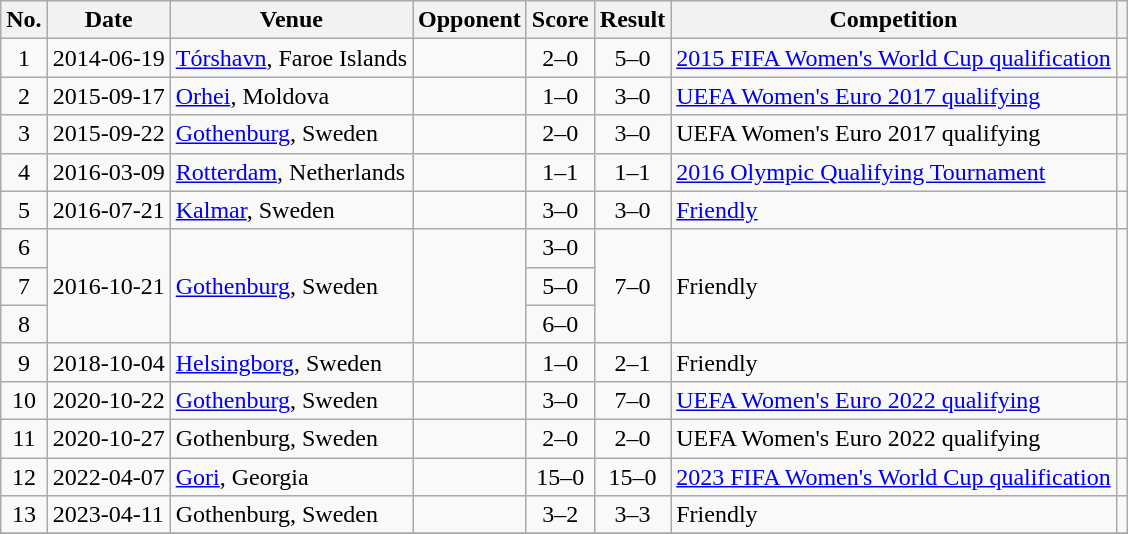<table class="wikitable sortable">
<tr>
<th scope="col">No.</th>
<th scope="col">Date</th>
<th scope="col">Venue</th>
<th scope="col">Opponent</th>
<th scope="col">Score</th>
<th scope="col">Result</th>
<th scope="col">Competition</th>
<th scope="col"></th>
</tr>
<tr>
<td align="center">1</td>
<td>2014-06-19</td>
<td><a href='#'>Tórshavn</a>, Faroe Islands</td>
<td></td>
<td align="center">2–0</td>
<td align="center">5–0</td>
<td><a href='#'>2015 FIFA Women's World Cup qualification</a></td>
<td></td>
</tr>
<tr>
<td align="center">2</td>
<td>2015-09-17</td>
<td><a href='#'>Orhei</a>, Moldova</td>
<td></td>
<td align="center">1–0</td>
<td align="center">3–0</td>
<td><a href='#'>UEFA Women's Euro 2017 qualifying</a></td>
<td></td>
</tr>
<tr>
<td align="center">3</td>
<td>2015-09-22</td>
<td><a href='#'>Gothenburg</a>, Sweden</td>
<td></td>
<td align="center">2–0</td>
<td align="center">3–0</td>
<td>UEFA Women's Euro 2017 qualifying</td>
<td></td>
</tr>
<tr>
<td align="center">4</td>
<td>2016-03-09</td>
<td><a href='#'>Rotterdam</a>, Netherlands</td>
<td></td>
<td align="center">1–1</td>
<td align="center">1–1</td>
<td><a href='#'>2016 Olympic Qualifying Tournament</a></td>
<td></td>
</tr>
<tr>
<td align="center">5</td>
<td>2016-07-21</td>
<td><a href='#'>Kalmar</a>, Sweden</td>
<td></td>
<td align="center">3–0</td>
<td align="center">3–0</td>
<td><a href='#'>Friendly</a></td>
<td></td>
</tr>
<tr>
<td align="center">6</td>
<td rowspan="3">2016-10-21</td>
<td rowspan="3"><a href='#'>Gothenburg</a>, Sweden</td>
<td rowspan="3"></td>
<td align="center">3–0</td>
<td rowspan="3" style="text-align:center">7–0</td>
<td rowspan="3">Friendly</td>
<td rowspan="3"></td>
</tr>
<tr>
<td align="center">7</td>
<td align="center">5–0</td>
</tr>
<tr>
<td align="center">8</td>
<td align="center">6–0</td>
</tr>
<tr>
<td align="center">9</td>
<td>2018-10-04</td>
<td><a href='#'>Helsingborg</a>, Sweden</td>
<td></td>
<td align="center">1–0</td>
<td align="center">2–1</td>
<td>Friendly</td>
<td></td>
</tr>
<tr>
<td align="center">10</td>
<td>2020-10-22</td>
<td><a href='#'>Gothenburg</a>, Sweden</td>
<td></td>
<td align="center">3–0</td>
<td align="center">7–0</td>
<td><a href='#'>UEFA Women's Euro 2022 qualifying</a></td>
<td></td>
</tr>
<tr>
<td align="center">11</td>
<td>2020-10-27</td>
<td>Gothenburg, Sweden</td>
<td></td>
<td align="center">2–0</td>
<td align="center">2–0</td>
<td>UEFA Women's Euro 2022 qualifying</td>
<td></td>
</tr>
<tr>
<td align="center">12</td>
<td>2022-04-07</td>
<td><a href='#'>Gori</a>, Georgia</td>
<td></td>
<td align="center">15–0</td>
<td align="center">15–0</td>
<td><a href='#'>2023 FIFA Women's World Cup qualification</a></td>
<td></td>
</tr>
<tr>
<td align="center">13</td>
<td>2023-04-11</td>
<td>Gothenburg, Sweden</td>
<td></td>
<td align="center">3–2</td>
<td align="center">3–3</td>
<td>Friendly</td>
<td></td>
</tr>
<tr>
</tr>
</table>
